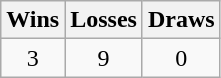<table class="wikitable">
<tr>
<th>Wins</th>
<th>Losses</th>
<th>Draws</th>
</tr>
<tr>
<td align=center>3</td>
<td align=center>9</td>
<td align=center>0</td>
</tr>
</table>
